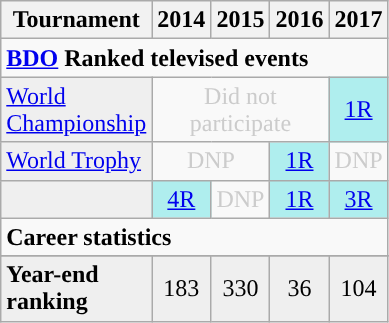<table class="wikitable" style="width:20%; margin:0">
<tr>
<th>Tournament</th>
<th>2014</th>
<th>2015</th>
<th>2016</th>
<th>2017</th>
</tr>
<tr>
<td colspan="32" align="left"><strong><a href='#'>BDO</a> Ranked televised events</strong></td>
</tr>
<tr>
<td style="background:#efefef;"><a href='#'>World Championship</a></td>
<td colspan="3" style="text-align:center; color:#ccc;">Did not participate</td>
<td style="text-align:center; background:#afeeee;"><a href='#'>1R</a></td>
</tr>
<tr>
<td style="background:#efefef;"><a href='#'>World Trophy</a></td>
<td colspan="2" style="text-align:center; color:#ccc;">DNP</td>
<td style="text-align:center; background:#afeeee;"><a href='#'>1R</a></td>
<td style="text-align:center; color:#ccc;">DNP</td>
</tr>
<tr>
<td style="background:#efefef;" align=left></td>
<td style="text-align:center; background:#afeeee;"><a href='#'>4R</a></td>
<td style="text-align:center; color:#ccc;">DNP</td>
<td style="text-align:center; background:#afeeee;"><a href='#'>1R</a></td>
<td style="text-align:center; background:#afeeee;"><a href='#'>3R</a></td>
</tr>
<tr>
<td colspan="14" align="left"><strong>Career statistics</strong></td>
</tr>
<tr>
</tr>
<tr bgcolor="efefef">
<td align="left"><strong>Year-end ranking</strong></td>
<td style="text-align:center;">183</td>
<td style="text-align:center;">330</td>
<td style="text-align:center;">36</td>
<td style="text-align:center;">104</td>
</tr>
</table>
